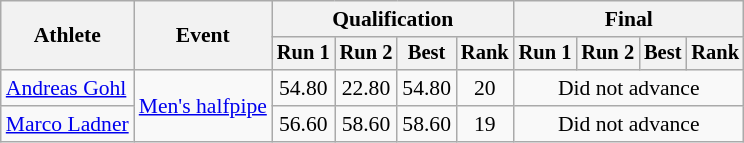<table class="wikitable" style="font-size:90%">
<tr>
<th rowspan="2">Athlete</th>
<th rowspan="2">Event</th>
<th colspan="4">Qualification</th>
<th colspan="4">Final</th>
</tr>
<tr style="font-size:95%">
<th>Run 1</th>
<th>Run 2</th>
<th>Best</th>
<th>Rank</th>
<th>Run 1</th>
<th>Run 2</th>
<th>Best</th>
<th>Rank</th>
</tr>
<tr align=center>
<td align=left><a href='#'>Andreas Gohl</a></td>
<td align=left rowspan=2><a href='#'>Men's halfpipe</a></td>
<td>54.80</td>
<td>22.80</td>
<td>54.80</td>
<td>20</td>
<td colspan=4>Did not advance</td>
</tr>
<tr align=center>
<td align=left><a href='#'>Marco Ladner</a></td>
<td>56.60</td>
<td>58.60</td>
<td>58.60</td>
<td>19</td>
<td colspan=4>Did not advance</td>
</tr>
</table>
